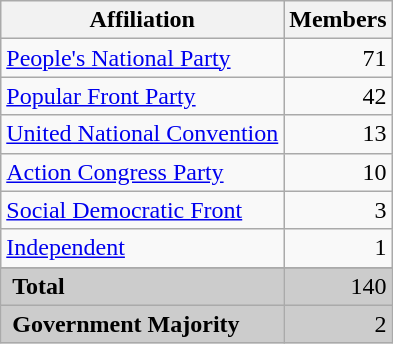<table class="wikitable">
<tr>
<th>Affiliation</th>
<th>Members</th>
</tr>
<tr>
<td><a href='#'>People's National Party</a></td>
<td align="right">71</td>
</tr>
<tr>
<td><a href='#'>Popular Front Party</a></td>
<td align="right">42</td>
</tr>
<tr>
<td><a href='#'>United National Convention</a></td>
<td align="right">13</td>
</tr>
<tr>
<td><a href='#'>Action Congress Party</a></td>
<td align="right">10</td>
</tr>
<tr>
<td><a href='#'>Social Democratic Front</a></td>
<td align="right">3</td>
</tr>
<tr>
<td><a href='#'>Independent</a></td>
<td align="right">1</td>
</tr>
<tr>
</tr>
<tr bgcolor="CCCCCC">
<td> <strong>Total</strong></td>
<td align="right">140</td>
</tr>
<tr bgcolor="CCCCCC">
<td> <strong>Government Majority</strong></td>
<td align="right">2</td>
</tr>
</table>
